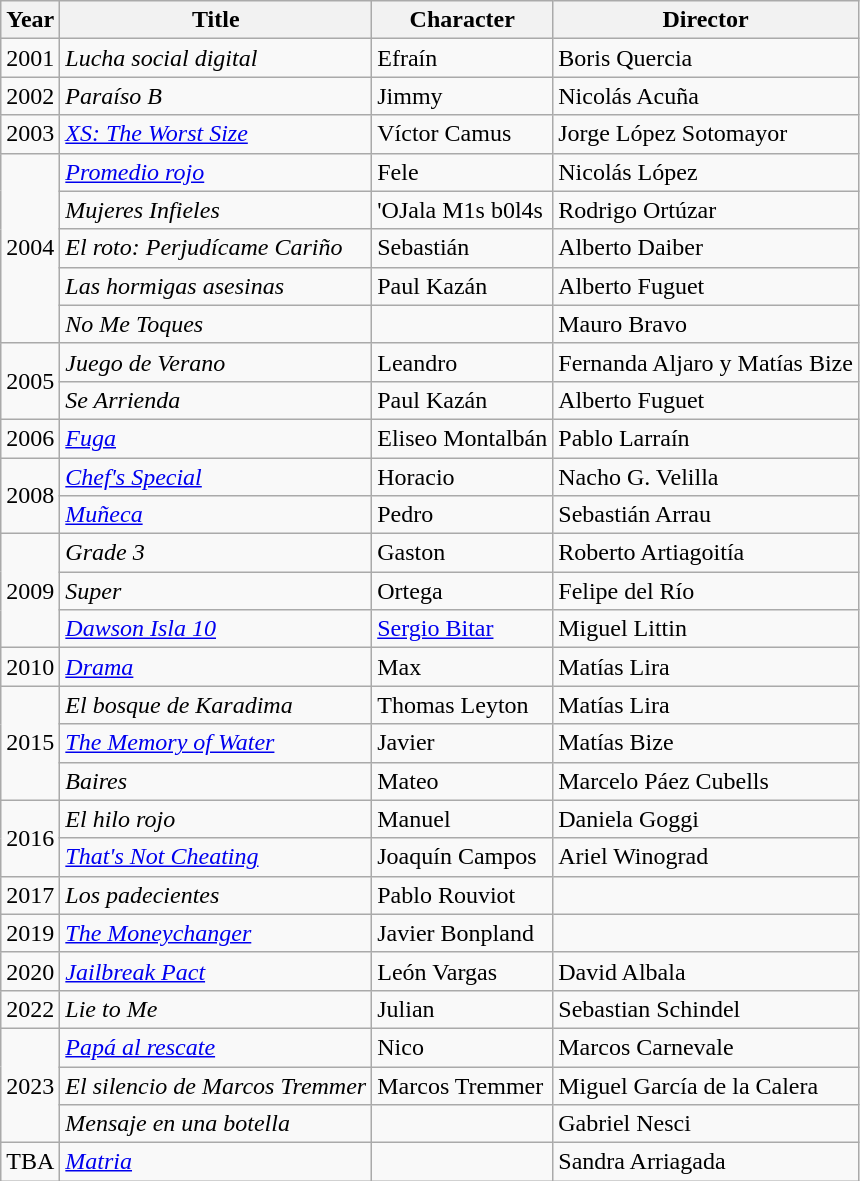<table class="wikitable">
<tr>
<th style="text-align:center;">Year</th>
<th style="text-align:center;">Title</th>
<th style="text-align:center;">Character</th>
<th style="text-align:center;">Director</th>
</tr>
<tr>
<td align="left">2001</td>
<td align="left"><em>Lucha social digital</em></td>
<td align="left">Efraín</td>
<td align="left">Boris Quercia</td>
</tr>
<tr>
<td align="left">2002</td>
<td align="left"><em>Paraíso B</em></td>
<td align="left">Jimmy</td>
<td align="left">Nicolás Acuña</td>
</tr>
<tr>
<td align="left">2003</td>
<td align="left"><em><a href='#'>XS: The Worst Size</a></em></td>
<td align="left">Víctor Camus</td>
<td align="left">Jorge López Sotomayor</td>
</tr>
<tr>
<td rowspan="5">2004</td>
<td align="left"><em><a href='#'>Promedio rojo</a></em></td>
<td align="left">Fele</td>
<td align="left">Nicolás López</td>
</tr>
<tr>
<td align="left"><em>Mujeres Infieles</em></td>
<td align="left">'OJala M1s b0l4s</td>
<td align="left">Rodrigo Ortúzar</td>
</tr>
<tr>
<td align="left"><em>El roto: Perjudícame Cariño</em></td>
<td align="left">Sebastián</td>
<td align="left">Alberto Daiber</td>
</tr>
<tr>
<td align="left"><em>Las hormigas asesinas</em></td>
<td align="left">Paul Kazán</td>
<td align="left">Alberto Fuguet</td>
</tr>
<tr>
<td align="left"><em>No Me Toques</em></td>
<td align="left"></td>
<td align="left">Mauro Bravo</td>
</tr>
<tr>
<td rowspan="2">2005</td>
<td align="left"><em>Juego de Verano</em></td>
<td align="left">Leandro</td>
<td align="left">Fernanda Aljaro y Matías Bize</td>
</tr>
<tr>
<td align="left"><em>Se Arrienda</em></td>
<td align="left">Paul Kazán</td>
<td align="left">Alberto Fuguet</td>
</tr>
<tr>
<td align="left">2006</td>
<td align="left"><em><a href='#'>Fuga</a></em></td>
<td align="left">Eliseo Montalbán</td>
<td align="left">Pablo Larraín</td>
</tr>
<tr>
<td rowspan="2">2008</td>
<td align="left"><em><a href='#'>Chef's Special</a></em></td>
<td align="left">Horacio</td>
<td align="left">Nacho G. Velilla</td>
</tr>
<tr>
<td align="left"><em><a href='#'>Muñeca</a></em></td>
<td align="left">Pedro</td>
<td align="left">Sebastián Arrau</td>
</tr>
<tr>
<td rowspan="3">2009</td>
<td align="left"><em>Grade 3</em></td>
<td align="left">Gaston</td>
<td align="left">Roberto Artiagoitía</td>
</tr>
<tr>
<td align="left"><em>Super</em></td>
<td align="left">Ortega</td>
<td align="left">Felipe del Río</td>
</tr>
<tr>
<td align="left"><em><a href='#'>Dawson Isla 10</a></em></td>
<td align="left"><a href='#'>Sergio Bitar</a></td>
<td align="left">Miguel Littin</td>
</tr>
<tr>
<td align="left">2010</td>
<td align="left"><em><a href='#'>Drama</a></em></td>
<td align="left">Max</td>
<td align="left">Matías Lira</td>
</tr>
<tr>
<td rowspan="3">2015</td>
<td align="left"><em>El bosque de Karadima</em></td>
<td align="left">Thomas Leyton</td>
<td align="left">Matías Lira</td>
</tr>
<tr>
<td align="left"><em><a href='#'>The Memory of Water</a></em></td>
<td align="left">Javier</td>
<td align="left">Matías Bize</td>
</tr>
<tr>
<td align="left"><em>Baires</em></td>
<td align="left">Mateo</td>
<td align="left">Marcelo Páez Cubells</td>
</tr>
<tr>
<td rowspan="2">2016</td>
<td align="left"><em>El hilo rojo</em></td>
<td align="left">Manuel</td>
<td align="left">Daniela Goggi</td>
</tr>
<tr>
<td align="left"><em><a href='#'>That's Not Cheating</a></em></td>
<td align="left">Joaquín Campos</td>
<td align="left">Ariel Winograd</td>
</tr>
<tr>
<td align="left">2017</td>
<td align="left"><em>Los padecientes</em></td>
<td align="left">Pablo Rouviot</td>
<td align="left"></td>
</tr>
<tr>
<td>2019</td>
<td><em><a href='#'>The Moneychanger</a></em></td>
<td align="left">Javier Bonpland</td>
<td></td>
</tr>
<tr>
<td>2020</td>
<td><em><a href='#'>Jailbreak Pact</a></em></td>
<td align="left">León Vargas</td>
<td align="left">David Albala</td>
</tr>
<tr>
<td>2022</td>
<td><em>Lie to Me</em></td>
<td align="left">Julian</td>
<td align="left">Sebastian Schindel</td>
</tr>
<tr>
<td rowspan="3">2023</td>
<td><em><a href='#'>Papá al rescate</a></em></td>
<td align="left">Nico</td>
<td align="left">Marcos Carnevale</td>
</tr>
<tr>
<td><em>El silencio de Marcos Tremmer</em></td>
<td align="left">Marcos Tremmer</td>
<td align="left">Miguel García de la Calera</td>
</tr>
<tr>
<td><em>Mensaje en una botella</em></td>
<td align="left"></td>
<td align="left">Gabriel Nesci</td>
</tr>
<tr>
<td>TBA</td>
<td><em><a href='#'>Matria</a> </em></td>
<td align="left"></td>
<td align="left">Sandra Arriagada</td>
</tr>
</table>
